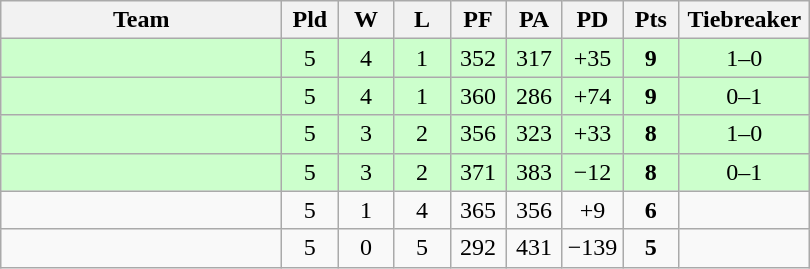<table class=wikitable style="text-align:center">
<tr>
<th width=180>Team</th>
<th width=30>Pld</th>
<th width=30>W</th>
<th width=30>L</th>
<th width=30>PF</th>
<th width=30>PA</th>
<th width=30>PD</th>
<th width=30>Pts</th>
<th width=80>Tiebreaker</th>
</tr>
<tr bgcolor="#ccffcc">
<td align=left></td>
<td>5</td>
<td>4</td>
<td>1</td>
<td>352</td>
<td>317</td>
<td>+35</td>
<td><strong>9</strong></td>
<td>1–0</td>
</tr>
<tr bgcolor="#ccffcc">
<td align=left></td>
<td>5</td>
<td>4</td>
<td>1</td>
<td>360</td>
<td>286</td>
<td>+74</td>
<td><strong>9</strong></td>
<td>0–1</td>
</tr>
<tr bgcolor="#ccffcc">
<td align=left></td>
<td>5</td>
<td>3</td>
<td>2</td>
<td>356</td>
<td>323</td>
<td>+33</td>
<td><strong>8</strong></td>
<td>1–0</td>
</tr>
<tr bgcolor="#ccffcc">
<td align=left></td>
<td>5</td>
<td>3</td>
<td>2</td>
<td>371</td>
<td>383</td>
<td>−12</td>
<td><strong>8</strong></td>
<td>0–1</td>
</tr>
<tr>
<td align=left></td>
<td>5</td>
<td>1</td>
<td>4</td>
<td>365</td>
<td>356</td>
<td>+9</td>
<td><strong>6</strong></td>
<td></td>
</tr>
<tr>
<td align=left></td>
<td>5</td>
<td>0</td>
<td>5</td>
<td>292</td>
<td>431</td>
<td>−139</td>
<td><strong>5</strong></td>
<td></td>
</tr>
</table>
